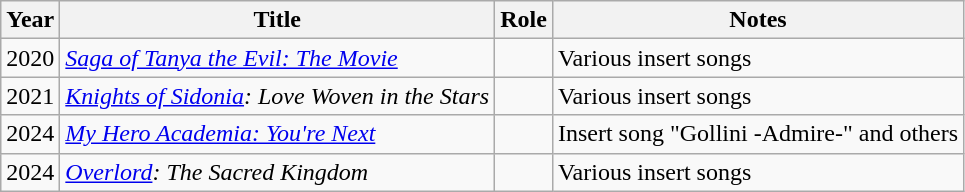<table class="wikitable">
<tr>
<th>Year</th>
<th>Title</th>
<th>Role</th>
<th class="unsortable">Notes</th>
</tr>
<tr>
<td>2020</td>
<td><em><a href='#'>Saga of Tanya the Evil: The Movie</a></em></td>
<td></td>
<td>Various insert songs</td>
</tr>
<tr>
<td>2021</td>
<td><em><a href='#'>Knights of Sidonia</a>: Love Woven in the Stars</em></td>
<td></td>
<td>Various insert songs</td>
</tr>
<tr>
<td>2024</td>
<td><em><a href='#'>My Hero Academia: You're Next</a></em></td>
<td></td>
<td>Insert song "Gollini -Admire-" and others</td>
</tr>
<tr>
<td>2024</td>
<td><em><a href='#'>Overlord</a>: The Sacred Kingdom</em></td>
<td></td>
<td>Various insert songs</td>
</tr>
</table>
